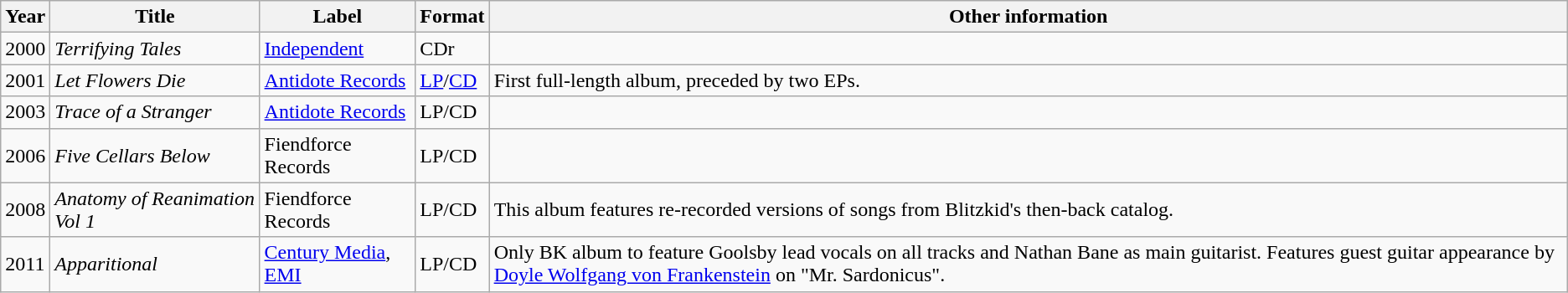<table class="wikitable">
<tr>
<th>Year</th>
<th>Title</th>
<th>Label</th>
<th>Format</th>
<th>Other information</th>
</tr>
<tr>
<td>2000</td>
<td><em>Terrifying Tales</em></td>
<td><a href='#'>Independent</a></td>
<td>CDr</td>
</tr>
<tr>
<td>2001</td>
<td><em>Let Flowers Die</em></td>
<td><a href='#'>Antidote Records</a></td>
<td><a href='#'>LP</a>/<a href='#'>CD</a></td>
<td>First full-length album, preceded by two EPs.</td>
</tr>
<tr>
<td>2003</td>
<td><em>Trace of a Stranger</em></td>
<td><a href='#'>Antidote Records</a></td>
<td>LP/CD</td>
<td></td>
</tr>
<tr>
<td>2006</td>
<td><em>Five Cellars Below</em></td>
<td>Fiendforce Records</td>
<td>LP/CD</td>
<td></td>
</tr>
<tr>
<td>2008</td>
<td><em>Anatomy of Reanimation Vol 1</em></td>
<td>Fiendforce Records</td>
<td>LP/CD</td>
<td>This album features re-recorded versions of songs from Blitzkid's then-back catalog.</td>
</tr>
<tr>
<td>2011</td>
<td><em>Apparitional</em></td>
<td><a href='#'>Century Media</a>, <a href='#'>EMI</a></td>
<td>LP/CD</td>
<td>Only BK album to feature Goolsby lead vocals on all tracks and Nathan Bane as main guitarist. Features guest guitar appearance by <a href='#'>Doyle Wolfgang von Frankenstein</a> on "Mr. Sardonicus".</td>
</tr>
</table>
